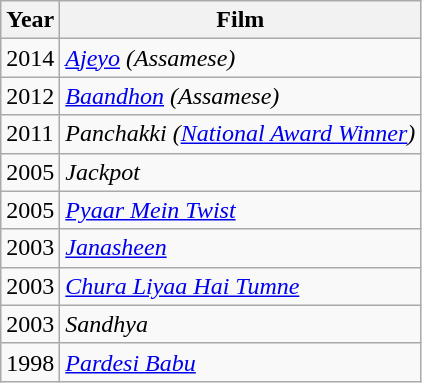<table class="wikitable sortable">
<tr>
<th>Year</th>
<th>Film</th>
</tr>
<tr>
<td>2014</td>
<td><em><a href='#'>Ajeyo</a> (Assamese)</em></td>
</tr>
<tr>
<td>2012</td>
<td><em><a href='#'>Baandhon</a> (Assamese)</em></td>
</tr>
<tr>
<td>2011</td>
<td><em>Panchakki (<a href='#'>National Award Winner</a>)</em></td>
</tr>
<tr>
<td>2005</td>
<td><em>Jackpot</em></td>
</tr>
<tr>
<td>2005</td>
<td><em><a href='#'>Pyaar Mein Twist</a></em></td>
</tr>
<tr>
<td>2003</td>
<td><em><a href='#'>Janasheen</a></em></td>
</tr>
<tr>
<td>2003</td>
<td><em><a href='#'>Chura Liyaa Hai Tumne</a></em></td>
</tr>
<tr>
<td>2003</td>
<td><em>Sandhya</em></td>
</tr>
<tr>
<td>1998</td>
<td><em><a href='#'>Pardesi Babu</a></em></td>
</tr>
</table>
